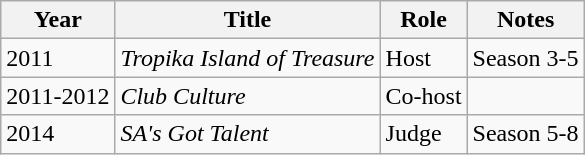<table class="wikitable sortable plainrowheaders">
<tr>
<th scope="col">Year</th>
<th scope="col">Title</th>
<th scope="col">Role</th>
<th scope="col" class="unsortable">Notes</th>
</tr>
<tr>
<td>2011</td>
<td><em>Tropika Island of Treasure</em></td>
<td>Host</td>
<td>Season 3-5</td>
</tr>
<tr>
<td>2011-2012</td>
<td><em>Club Culture</em></td>
<td>Co-host</td>
<td></td>
</tr>
<tr>
<td>2014</td>
<td><em>SA's Got Talent</em></td>
<td>Judge</td>
<td>Season 5-8</td>
</tr>
</table>
